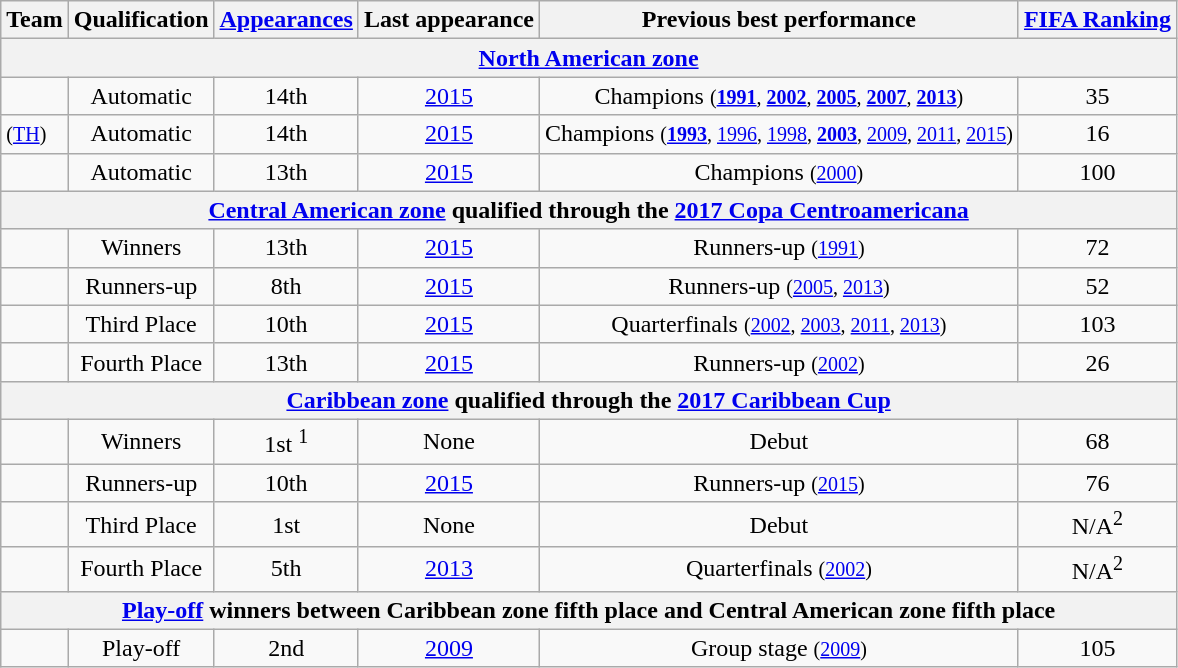<table class="wikitable">
<tr>
<th style=>Team</th>
<th style=>Qualification</th>
<th style=><a href='#'>Appearances</a><br></th>
<th style=>Last appearance</th>
<th style=>Previous best performance</th>
<th style=><a href='#'>FIFA Ranking</a></th>
</tr>
<tr>
<th colspan=6><a href='#'>North American zone</a></th>
</tr>
<tr>
<td align=left></td>
<td align=center>Automatic</td>
<td align=center>14th </td>
<td align=center><a href='#'>2015</a></td>
<td align=center>Champions <small>(<strong><a href='#'>1991</a></strong>, <strong><a href='#'>2002</a></strong>, <strong><a href='#'>2005</a></strong>, <strong><a href='#'>2007</a></strong>, <strong><a href='#'>2013</a></strong>)</small><br></td>
<td align=center>35</td>
</tr>
<tr>
<td align=left> <small>(<a href='#'>TH</a>)</small></td>
<td align=center>Automatic</td>
<td align=center>14th </td>
<td align=center><a href='#'>2015</a></td>
<td align=center>Champions <small>(<strong><a href='#'>1993</a></strong>, <a href='#'>1996</a>, <a href='#'>1998</a>, <strong><a href='#'>2003</a></strong>, <a href='#'>2009</a>, <a href='#'>2011</a>, <a href='#'>2015</a>)</small><br></td>
<td align=center>16</td>
</tr>
<tr>
<td align=left></td>
<td align=center>Automatic</td>
<td align=center>13th </td>
<td align=center><a href='#'>2015</a></td>
<td align=center>Champions <small>(<a href='#'>2000</a>)</small><br></td>
<td align=center>100</td>
</tr>
<tr>
<th colspan=6><a href='#'>Central American zone</a> qualified through the <a href='#'>2017 Copa Centroamericana</a></th>
</tr>
<tr>
<td align=left></td>
<td align=center>Winners</td>
<td align=center>13th </td>
<td align=center><a href='#'>2015</a></td>
<td align=center>Runners-up <small>(<a href='#'>1991</a>)</small><br></td>
<td align=center>72</td>
</tr>
<tr>
<td align=left></td>
<td align=center>Runners-up</td>
<td align=center>8th </td>
<td align=center><a href='#'>2015</a></td>
<td align=center>Runners-up <small>(<a href='#'>2005</a>, <a href='#'>2013</a>)</small></td>
<td align=center>52</td>
</tr>
<tr>
<td align=left></td>
<td align=center>Third Place</td>
<td align=center>10th </td>
<td align=center><a href='#'>2015</a></td>
<td align=center>Quarterfinals <small>(<a href='#'>2002</a>, <a href='#'>2003</a>, <a href='#'>2011</a>, <a href='#'>2013</a>)</small><br></td>
<td align=center>103</td>
</tr>
<tr>
<td align=left></td>
<td align=center>Fourth Place</td>
<td align=center>13th </td>
<td align=center><a href='#'>2015</a></td>
<td align=center>Runners-up <small>(<a href='#'>2002</a>)</small><br></td>
<td align=center>26</td>
</tr>
<tr>
<th colspan=6><a href='#'>Caribbean zone</a> qualified through the <a href='#'>2017 Caribbean Cup</a></th>
</tr>
<tr>
<td align=left></td>
<td align=center>Winners</td>
<td align=center>1st <sup>1</sup></td>
<td align=center>None</td>
<td align=center>Debut<br></td>
<td align=center>68</td>
</tr>
<tr>
<td align=left></td>
<td align=center>Runners-up</td>
<td align=center>10th </td>
<td align=center><a href='#'>2015</a></td>
<td align=center>Runners-up <small>(<a href='#'>2015</a>)</small></td>
<td align=center>76</td>
</tr>
<tr>
<td align=left></td>
<td align=center>Third Place</td>
<td align=center>1st </td>
<td align=center>None</td>
<td align=center>Debut</td>
<td align=center>N/A<sup>2</sup></td>
</tr>
<tr>
<td align=left></td>
<td align=center>Fourth Place</td>
<td align=center>5th </td>
<td align=center><a href='#'>2013</a></td>
<td align=center>Quarterfinals <small>(<a href='#'>2002</a>)</small></td>
<td align=center>N/A<sup>2</sup></td>
</tr>
<tr>
<th colspan=6><a href='#'>Play-off</a> winners between Caribbean zone fifth place and Central American zone fifth place</th>
</tr>
<tr>
<td align=left></td>
<td align=center>Play-off</td>
<td align=center>2nd </td>
<td align=center><a href='#'>2009</a></td>
<td align=center>Group stage <small>(<a href='#'>2009</a>)</small><br></td>
<td align=center>105</td>
</tr>
</table>
